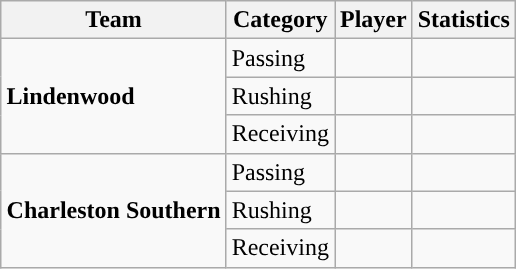<table class="wikitable" style="float: right;">
<tr>
<th>Team</th>
<th>Category</th>
<th>Player</th>
<th>Statistics</th>
</tr>
<tr>
<td rowspan=3><strong>Lindenwood</strong></td>
<td>Passing</td>
<td></td>
<td></td>
</tr>
<tr>
<td>Rushing</td>
<td></td>
<td></td>
</tr>
<tr>
<td>Receiving</td>
<td></td>
<td></td>
</tr>
<tr>
<td rowspan=3><strong>Charleston Southern</strong></td>
<td>Passing</td>
<td></td>
<td></td>
</tr>
<tr>
<td>Rushing</td>
<td></td>
<td></td>
</tr>
<tr>
<td>Receiving</td>
<td></td>
<td></td>
</tr>
</table>
